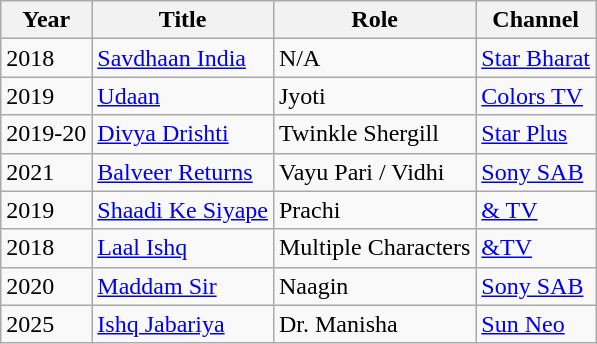<table class="wikitable">
<tr>
<th>Year</th>
<th>Title</th>
<th>Role</th>
<th>Channel</th>
</tr>
<tr>
<td>2018</td>
<td><a href='#'>Savdhaan India</a></td>
<td>N/A</td>
<td><a href='#'>Star Bharat</a></td>
</tr>
<tr>
<td>2019</td>
<td><a href='#'>Udaan</a></td>
<td>Jyoti</td>
<td><a href='#'>Colors TV</a></td>
</tr>
<tr>
<td>2019-20</td>
<td><a href='#'>Divya Drishti</a></td>
<td>Twinkle Shergill</td>
<td><a href='#'>Star Plus</a></td>
</tr>
<tr>
<td>2021</td>
<td><a href='#'>Balveer Returns</a></td>
<td>Vayu Pari / Vidhi</td>
<td><a href='#'>Sony SAB</a></td>
</tr>
<tr>
<td>2019</td>
<td><a href='#'>Shaadi Ke Siyape</a></td>
<td>Prachi</td>
<td><a href='#'>& TV</a></td>
</tr>
<tr>
<td>2018</td>
<td><a href='#'>Laal Ishq</a></td>
<td>Multiple Characters</td>
<td><a href='#'>&TV</a></td>
</tr>
<tr>
<td>2020</td>
<td><a href='#'>Maddam Sir</a></td>
<td>Naagin</td>
<td><a href='#'>Sony SAB</a></td>
</tr>
<tr>
<td>2025</td>
<td><a href='#'>Ishq Jabariya</a></td>
<td>Dr. Manisha</td>
<td><a href='#'>Sun Neo</a></td>
</tr>
</table>
